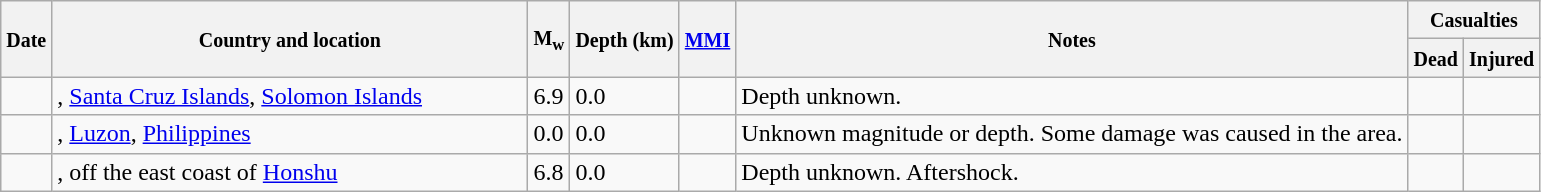<table class="wikitable sortable sort-under" style="border:1px black; margin-left:1em;">
<tr>
<th rowspan="2"><small>Date</small></th>
<th rowspan="2" style="width: 310px"><small>Country and location</small></th>
<th rowspan="2"><small>M<sub>w</sub></small></th>
<th rowspan="2"><small>Depth (km)</small></th>
<th rowspan="2"><small><a href='#'>MMI</a></small></th>
<th rowspan="2" class="unsortable"><small>Notes</small></th>
<th colspan="2"><small>Casualties</small></th>
</tr>
<tr>
<th><small>Dead</small></th>
<th><small>Injured</small></th>
</tr>
<tr>
<td></td>
<td>, <a href='#'>Santa Cruz Islands</a>, <a href='#'>Solomon Islands</a></td>
<td>6.9</td>
<td>0.0</td>
<td></td>
<td>Depth unknown.</td>
<td></td>
<td></td>
</tr>
<tr>
<td></td>
<td>, <a href='#'>Luzon</a>, <a href='#'>Philippines</a></td>
<td>0.0</td>
<td>0.0</td>
<td></td>
<td>Unknown magnitude or depth. Some damage was caused in the area.</td>
<td></td>
<td></td>
</tr>
<tr>
<td></td>
<td>, off the east coast of <a href='#'>Honshu</a></td>
<td>6.8</td>
<td>0.0</td>
<td></td>
<td>Depth unknown. Aftershock.</td>
<td></td>
<td></td>
</tr>
</table>
